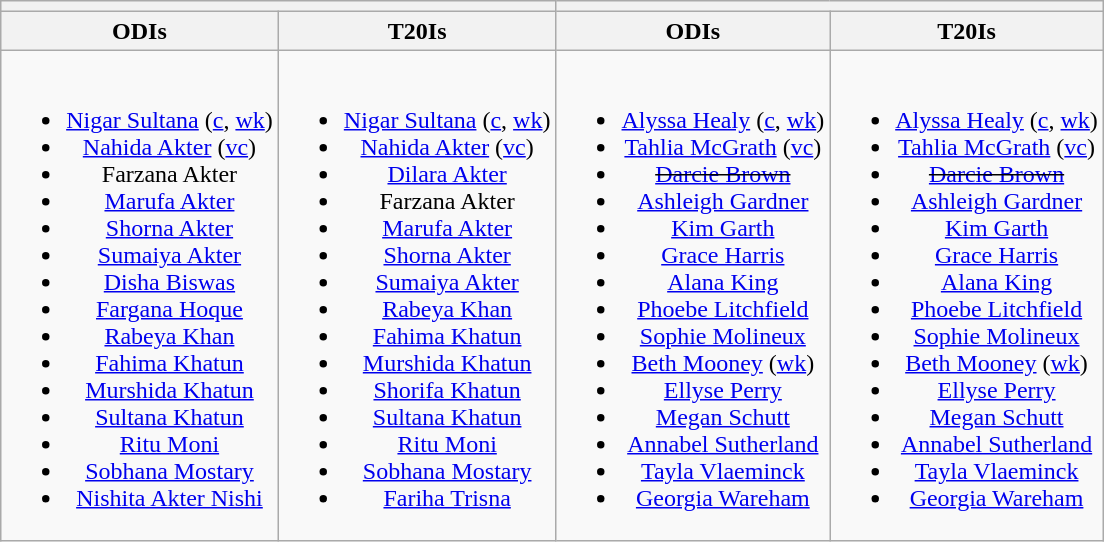<table class="wikitable" style="text-align:center; margin:auto">
<tr>
<th colspan=2></th>
<th colspan=2></th>
</tr>
<tr>
<th>ODIs</th>
<th>T20Is</th>
<th>ODIs</th>
<th>T20Is</th>
</tr>
<tr style="vertical-align:top">
<td><br><ul><li><a href='#'>Nigar Sultana</a> (<a href='#'>c</a>, <a href='#'>wk</a>)</li><li><a href='#'>Nahida Akter</a> (<a href='#'>vc</a>)</li><li>Farzana Akter</li><li><a href='#'>Marufa Akter</a></li><li><a href='#'>Shorna Akter</a></li><li><a href='#'>Sumaiya Akter</a></li><li><a href='#'>Disha Biswas</a></li><li><a href='#'>Fargana Hoque</a></li><li><a href='#'>Rabeya Khan</a></li><li><a href='#'>Fahima Khatun</a></li><li><a href='#'>Murshida Khatun</a></li><li><a href='#'>Sultana Khatun</a></li><li><a href='#'>Ritu Moni</a></li><li><a href='#'>Sobhana Mostary</a></li><li><a href='#'>Nishita Akter Nishi</a></li></ul></td>
<td><br><ul><li><a href='#'>Nigar Sultana</a> (<a href='#'>c</a>, <a href='#'>wk</a>)</li><li><a href='#'>Nahida Akter</a> (<a href='#'>vc</a>)</li><li><a href='#'>Dilara Akter</a></li><li>Farzana Akter</li><li><a href='#'>Marufa Akter</a></li><li><a href='#'>Shorna Akter</a></li><li><a href='#'>Sumaiya Akter</a></li><li><a href='#'>Rabeya Khan</a></li><li><a href='#'>Fahima Khatun</a></li><li><a href='#'>Murshida Khatun</a></li><li><a href='#'>Shorifa Khatun</a></li><li><a href='#'>Sultana Khatun</a></li><li><a href='#'>Ritu Moni</a></li><li><a href='#'>Sobhana Mostary</a></li><li><a href='#'>Fariha Trisna</a></li></ul></td>
<td><br><ul><li><a href='#'>Alyssa Healy</a> (<a href='#'>c</a>, <a href='#'>wk</a>)</li><li><a href='#'>Tahlia McGrath</a> (<a href='#'>vc</a>)</li><li><s><a href='#'>Darcie Brown</a></s></li><li><a href='#'>Ashleigh Gardner</a></li><li><a href='#'>Kim Garth</a></li><li><a href='#'>Grace Harris</a></li><li><a href='#'>Alana King</a></li><li><a href='#'>Phoebe Litchfield</a></li><li><a href='#'>Sophie Molineux</a></li><li><a href='#'>Beth Mooney</a> (<a href='#'>wk</a>)</li><li><a href='#'>Ellyse Perry</a></li><li><a href='#'>Megan Schutt</a></li><li><a href='#'>Annabel Sutherland</a></li><li><a href='#'>Tayla Vlaeminck</a></li><li><a href='#'>Georgia Wareham</a></li></ul></td>
<td><br><ul><li><a href='#'>Alyssa Healy</a> (<a href='#'>c</a>, <a href='#'>wk</a>)</li><li><a href='#'>Tahlia McGrath</a> (<a href='#'>vc</a>)</li><li><s><a href='#'>Darcie Brown</a></s></li><li><a href='#'>Ashleigh Gardner</a></li><li><a href='#'>Kim Garth</a></li><li><a href='#'>Grace Harris</a></li><li><a href='#'>Alana King</a></li><li><a href='#'>Phoebe Litchfield</a></li><li><a href='#'>Sophie Molineux</a></li><li><a href='#'>Beth Mooney</a> (<a href='#'>wk</a>)</li><li><a href='#'>Ellyse Perry</a></li><li><a href='#'>Megan Schutt</a></li><li><a href='#'>Annabel Sutherland</a></li><li><a href='#'>Tayla Vlaeminck</a></li><li><a href='#'>Georgia Wareham</a></li></ul></td>
</tr>
</table>
